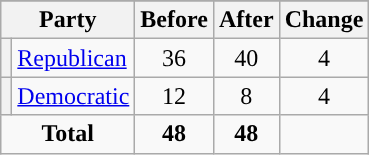<table class="wikitable" style="text-align:center;">
<tr>
</tr>
<tr>
<th colspan=2>Party</th>
<th>Before</th>
<th>After</th>
<th>Change</th>
</tr>
<tr>
<th style="background-color:"></th>
<td style="text-align:left;"><a href='#'>Republican</a></td>
<td>36</td>
<td>40</td>
<td> 4</td>
</tr>
<tr>
<th style="background-color:"></th>
<td style="text-align:left;"><a href='#'>Democratic</a></td>
<td>12</td>
<td>8</td>
<td> 4</td>
</tr>
<tr>
<td colspan=2><strong>Total</strong></td>
<td><strong>48</strong></td>
<td><strong>48</strong></td>
<td></td>
</tr>
</table>
